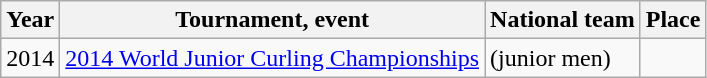<table class="wikitable">
<tr>
<th scope="col">Year</th>
<th scope="col">Tournament, event</th>
<th scope="col">National team</th>
<th scope="col">Place</th>
</tr>
<tr>
<td>2014</td>
<td><a href='#'>2014 World Junior Curling Championships</a></td>
<td> (junior men)</td>
<td></td>
</tr>
</table>
